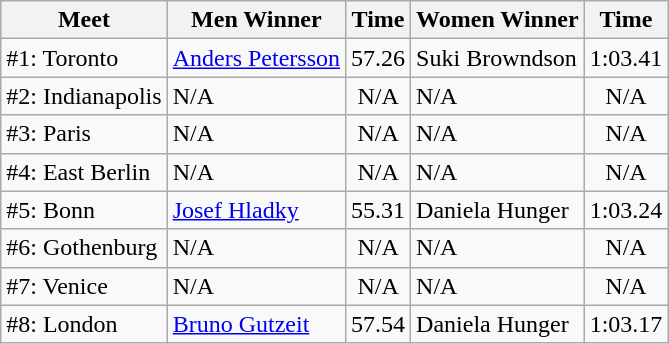<table class=wikitable>
<tr>
<th>Meet</th>
<th>Men Winner</th>
<th>Time</th>
<th>Women Winner</th>
<th>Time</th>
</tr>
<tr>
<td>#1: Toronto</td>
<td> <a href='#'>Anders Petersson</a></td>
<td align=center>57.26</td>
<td> Suki Browndson</td>
<td align=center>1:03.41</td>
</tr>
<tr>
<td>#2: Indianapolis</td>
<td>N/A</td>
<td align=center>N/A</td>
<td>N/A</td>
<td align=center>N/A</td>
</tr>
<tr>
<td>#3: Paris</td>
<td>N/A</td>
<td align=center>N/A</td>
<td>N/A</td>
<td align=center>N/A</td>
</tr>
<tr>
<td>#4: East Berlin</td>
<td>N/A</td>
<td align=center>N/A</td>
<td>N/A</td>
<td align=center>N/A</td>
</tr>
<tr>
<td>#5: Bonn</td>
<td> <a href='#'>Josef Hladky</a></td>
<td align=center>55.31</td>
<td> Daniela Hunger</td>
<td align=center>1:03.24</td>
</tr>
<tr>
<td>#6: Gothenburg</td>
<td>N/A</td>
<td align=center>N/A</td>
<td>N/A</td>
<td align=center>N/A</td>
</tr>
<tr>
<td>#7: Venice</td>
<td>N/A</td>
<td align=center>N/A</td>
<td>N/A</td>
<td align=center>N/A</td>
</tr>
<tr>
<td>#8: London</td>
<td> <a href='#'>Bruno Gutzeit</a></td>
<td align=center>57.54</td>
<td> Daniela Hunger</td>
<td align=center>1:03.17</td>
</tr>
</table>
